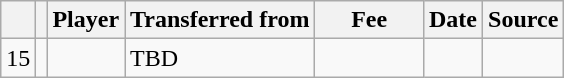<table class="wikitable plainrowheaders sortable">
<tr>
<th></th>
<th></th>
<th scope=col><strong>Player</strong></th>
<th><strong>Transferred from</strong></th>
<th !scope=col; style="width: 65px;"><strong>Fee</strong></th>
<th scope=col><strong>Date</strong></th>
<th scope=col><strong>Source</strong></th>
</tr>
<tr>
<td align=center>15</td>
<td align=center></td>
<td></td>
<td>TBD</td>
<td></td>
<td></td>
<td></td>
</tr>
</table>
